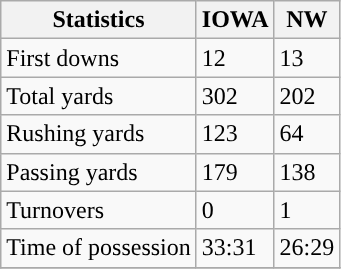<table class="wikitable">
<tr>
<th>Statistics</th>
<th>IOWA</th>
<th>NW</th>
</tr>
<tr>
<td>First downs</td>
<td>12</td>
<td>13</td>
</tr>
<tr>
<td>Total yards</td>
<td>302</td>
<td>202</td>
</tr>
<tr>
<td>Rushing yards</td>
<td>123</td>
<td>64</td>
</tr>
<tr>
<td>Passing yards</td>
<td>179</td>
<td>138</td>
</tr>
<tr>
<td>Turnovers</td>
<td>0</td>
<td>1</td>
</tr>
<tr>
<td>Time of possession</td>
<td>33:31</td>
<td>26:29</td>
</tr>
<tr>
</tr>
</table>
